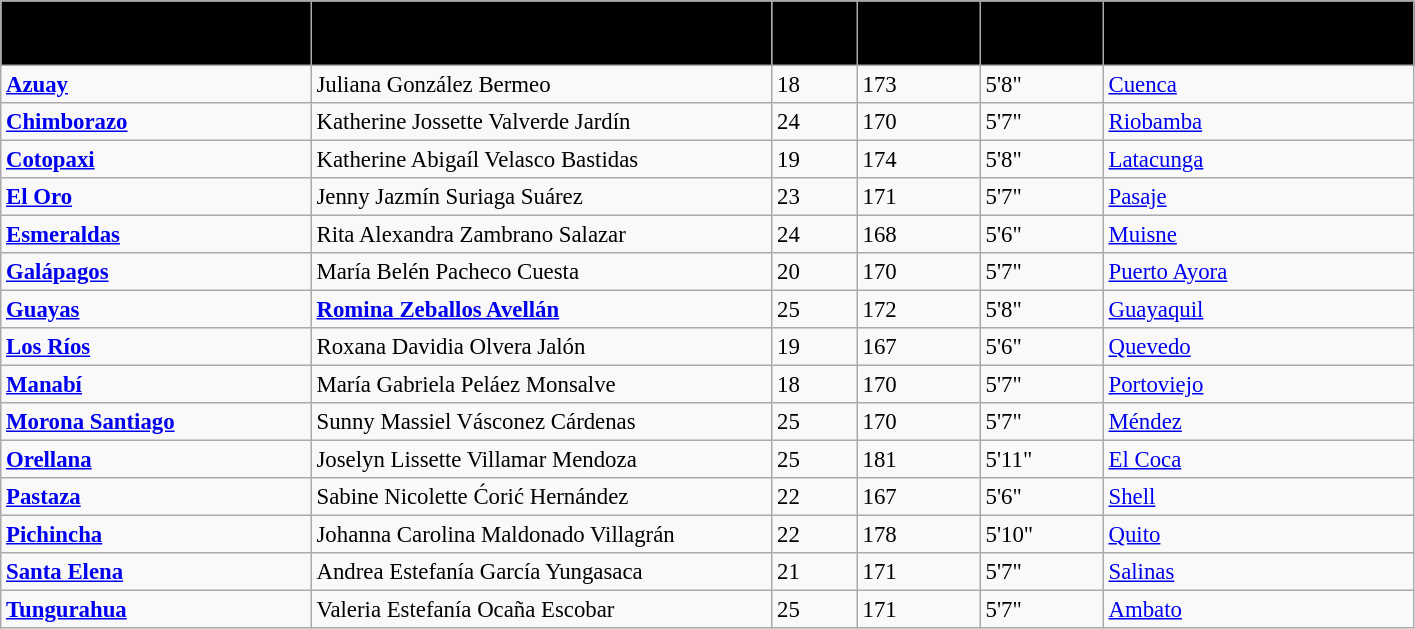<table border="5" cellpadding="3" cellspacing="0" style="margin: 1em 1em 1em 0; background: #f9f9f9; border: 1px #aaa solid; border-collapse: collapse; font-size: 95%;" class="sortable">
<tr colspan="40" style="background:black; text-align:center;">
<td style="width:200px;"><span><strong>Country</strong></span></td>
<td style="width:300px;"><span><strong>Contestant</strong></span></td>
<td width="50"><span><strong>Age</strong></span></td>
<td width="75"><span><strong>Height<br> (cm)</strong></span></td>
<td width="75"><span><strong>Height<br> (ft)</strong></span></td>
<td style="width:200px;"><span><strong>Hometown</strong></span></td>
</tr>
<tr>
<td><strong>  <a href='#'>Azuay</a></strong></td>
<td>Juliana González Bermeo</td>
<td>18</td>
<td>173</td>
<td>5'8"</td>
<td><a href='#'>Cuenca</a></td>
</tr>
<tr>
<td><strong> <a href='#'>Chimborazo</a></strong></td>
<td>Katherine Jossette Valverde Jardín</td>
<td>24</td>
<td>170</td>
<td>5'7"</td>
<td><a href='#'>Riobamba</a></td>
</tr>
<tr>
<td><strong> <a href='#'>Cotopaxi</a></strong></td>
<td>Katherine Abigaíl Velasco Bastidas</td>
<td>19</td>
<td>174</td>
<td>5'8"</td>
<td><a href='#'>Latacunga</a></td>
</tr>
<tr>
<td><strong> <a href='#'>El Oro</a></strong></td>
<td>Jenny Jazmín Suriaga Suárez</td>
<td>23</td>
<td>171</td>
<td>5'7"</td>
<td><a href='#'>Pasaje</a></td>
</tr>
<tr>
<td><strong>  <a href='#'>Esmeraldas</a></strong></td>
<td>Rita Alexandra Zambrano Salazar</td>
<td>24</td>
<td>168</td>
<td>5'6"</td>
<td><a href='#'>Muisne</a></td>
</tr>
<tr>
<td><strong> <a href='#'>Galápagos</a></strong></td>
<td>María Belén Pacheco Cuesta</td>
<td>20</td>
<td>170</td>
<td>5'7"</td>
<td><a href='#'>Puerto Ayora</a></td>
</tr>
<tr>
<td><strong> <a href='#'>Guayas</a></strong></td>
<td><strong><a href='#'>Romina Zeballos Avellán</a></strong></td>
<td>25</td>
<td>172</td>
<td>5'8"</td>
<td><a href='#'>Guayaquil</a></td>
</tr>
<tr>
<td><strong> <a href='#'>Los Ríos</a></strong></td>
<td>Roxana Davidia Olvera Jalón</td>
<td>19</td>
<td>167</td>
<td>5'6"</td>
<td><a href='#'>Quevedo</a></td>
</tr>
<tr>
<td><strong>  <a href='#'>Manabí</a></strong></td>
<td>María Gabriela Peláez Monsalve</td>
<td>18</td>
<td>170</td>
<td>5'7"</td>
<td><a href='#'>Portoviejo</a></td>
</tr>
<tr>
<td><strong>  <a href='#'>Morona Santiago</a></strong></td>
<td>Sunny Massiel Vásconez Cárdenas</td>
<td>25</td>
<td>170</td>
<td>5'7"</td>
<td><a href='#'>Méndez</a></td>
</tr>
<tr>
<td><strong>  <a href='#'>Orellana</a></strong></td>
<td>Joselyn Lissette Villamar Mendoza</td>
<td>25</td>
<td>181</td>
<td>5'11"</td>
<td><a href='#'>El Coca</a></td>
</tr>
<tr>
<td><strong>  <a href='#'>Pastaza</a></strong></td>
<td>Sabine Nicolette Ćorić Hernández</td>
<td>22</td>
<td>167</td>
<td>5'6"</td>
<td><a href='#'>Shell</a></td>
</tr>
<tr>
<td><strong>  <a href='#'>Pichincha</a></strong></td>
<td>Johanna Carolina Maldonado Villagrán</td>
<td>22</td>
<td>178</td>
<td>5'10"</td>
<td><a href='#'>Quito</a></td>
</tr>
<tr>
<td><strong><a href='#'>Santa Elena</a></strong></td>
<td>Andrea Estefanía García Yungasaca</td>
<td>21</td>
<td>171</td>
<td>5'7"</td>
<td><a href='#'>Salinas</a></td>
</tr>
<tr>
<td><strong>  <a href='#'>Tungurahua</a></strong></td>
<td>Valeria Estefanía Ocaña Escobar</td>
<td>25</td>
<td>171</td>
<td>5'7"</td>
<td><a href='#'>Ambato</a></td>
</tr>
</table>
